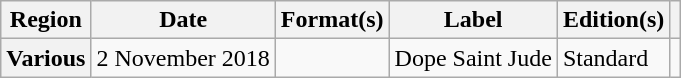<table class="wikitable plainrowheaders">
<tr>
<th scope="col">Region</th>
<th scope="col">Date</th>
<th scope="col">Format(s)</th>
<th scope="col">Label</th>
<th scope="col">Edition(s)</th>
<th scope="col"></th>
</tr>
<tr>
<th scope="row">Various</th>
<td>2 November 2018</td>
<td></td>
<td>Dope Saint Jude</td>
<td>Standard</td>
<td style="text-align:center;"></td>
</tr>
</table>
